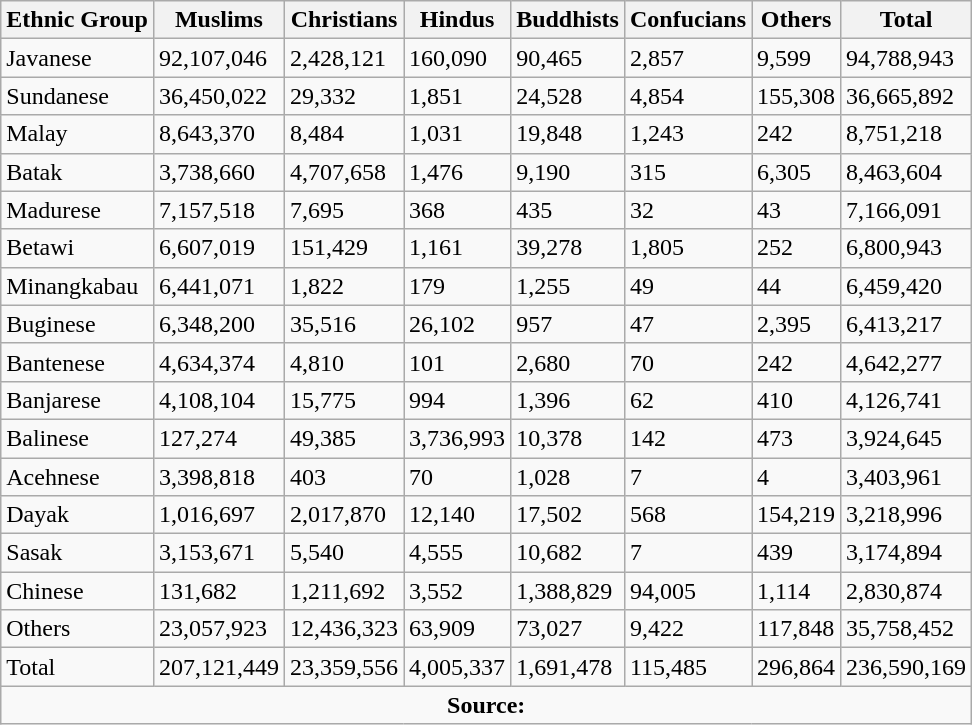<table class="wikitable sortable">
<tr>
<th>Ethnic Group</th>
<th>Muslims</th>
<th>Christians</th>
<th>Hindus</th>
<th>Buddhists</th>
<th>Confucians</th>
<th>Others</th>
<th>Total</th>
</tr>
<tr --->
<td>Javanese</td>
<td>92,107,046</td>
<td>2,428,121</td>
<td>160,090</td>
<td>90,465</td>
<td>2,857</td>
<td>9,599</td>
<td>94,788,943</td>
</tr>
<tr --->
<td>Sundanese</td>
<td>36,450,022</td>
<td>29,332</td>
<td>1,851</td>
<td>24,528</td>
<td>4,854</td>
<td>155,308</td>
<td>36,665,892</td>
</tr>
<tr --->
<td>Malay</td>
<td>8,643,370</td>
<td>8,484</td>
<td>1,031</td>
<td>19,848</td>
<td>1,243</td>
<td>242</td>
<td>8,751,218</td>
</tr>
<tr --->
<td>Batak</td>
<td>3,738,660</td>
<td>4,707,658</td>
<td>1,476</td>
<td>9,190</td>
<td>315</td>
<td>6,305</td>
<td>8,463,604</td>
</tr>
<tr --->
<td>Madurese</td>
<td>7,157,518</td>
<td>7,695</td>
<td>368</td>
<td>435</td>
<td>32</td>
<td>43</td>
<td>7,166,091</td>
</tr>
<tr --->
<td>Betawi</td>
<td>6,607,019</td>
<td>151,429</td>
<td>1,161</td>
<td>39,278</td>
<td>1,805</td>
<td>252</td>
<td>6,800,943</td>
</tr>
<tr --->
<td>Minangkabau</td>
<td>6,441,071</td>
<td>1,822</td>
<td>179</td>
<td>1,255</td>
<td>49</td>
<td>44</td>
<td>6,459,420</td>
</tr>
<tr --->
<td>Buginese</td>
<td>6,348,200</td>
<td>35,516</td>
<td>26,102</td>
<td>957</td>
<td>47</td>
<td>2,395</td>
<td>6,413,217</td>
</tr>
<tr --->
<td>Bantenese</td>
<td>4,634,374</td>
<td>4,810</td>
<td>101</td>
<td>2,680</td>
<td>70</td>
<td>242</td>
<td>4,642,277</td>
</tr>
<tr --->
<td>Banjarese</td>
<td>4,108,104</td>
<td>15,775</td>
<td>994</td>
<td>1,396</td>
<td>62</td>
<td>410</td>
<td>4,126,741</td>
</tr>
<tr --->
<td>Balinese</td>
<td>127,274</td>
<td>49,385</td>
<td>3,736,993</td>
<td>10,378</td>
<td>142</td>
<td>473</td>
<td>3,924,645</td>
</tr>
<tr --->
<td>Acehnese</td>
<td>3,398,818</td>
<td>403</td>
<td>70</td>
<td>1,028</td>
<td>7</td>
<td>4</td>
<td>3,403,961</td>
</tr>
<tr --->
<td>Dayak</td>
<td>1,016,697</td>
<td>2,017,870</td>
<td>12,140</td>
<td>17,502</td>
<td>568</td>
<td>154,219</td>
<td>3,218,996</td>
</tr>
<tr --->
<td>Sasak</td>
<td>3,153,671</td>
<td>5,540</td>
<td>4,555</td>
<td>10,682</td>
<td>7</td>
<td>439</td>
<td>3,174,894</td>
</tr>
<tr --->
<td>Chinese</td>
<td>131,682</td>
<td>1,211,692</td>
<td>3,552</td>
<td>1,388,829</td>
<td>94,005</td>
<td>1,114</td>
<td>2,830,874</td>
</tr>
<tr --->
<td>Others</td>
<td>23,057,923</td>
<td>12,436,323</td>
<td>63,909</td>
<td>73,027</td>
<td>9,422</td>
<td>117,848</td>
<td>35,758,452</td>
</tr>
<tr --->
<td>Total</td>
<td>207,121,449</td>
<td>23,359,556</td>
<td>4,005,337</td>
<td>1,691,478</td>
<td>115,485</td>
<td>296,864</td>
<td>236,590,169</td>
</tr>
<tr --->
<td colspan="83" style="text-align: center;"><strong>Source:</strong></td>
</tr>
</table>
